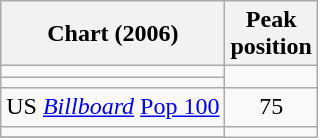<table class="wikitable sortable">
<tr>
<th align="left">Chart (2006)</th>
<th align="center">Peak<br>position</th>
</tr>
<tr>
<td></td>
</tr>
<tr>
<td></td>
</tr>
<tr>
<td align="left">US <em><a href='#'>Billboard</a></em> <a href='#'>Pop 100</a></td>
<td align="center">75</td>
</tr>
<tr>
<td></td>
</tr>
<tr>
</tr>
</table>
